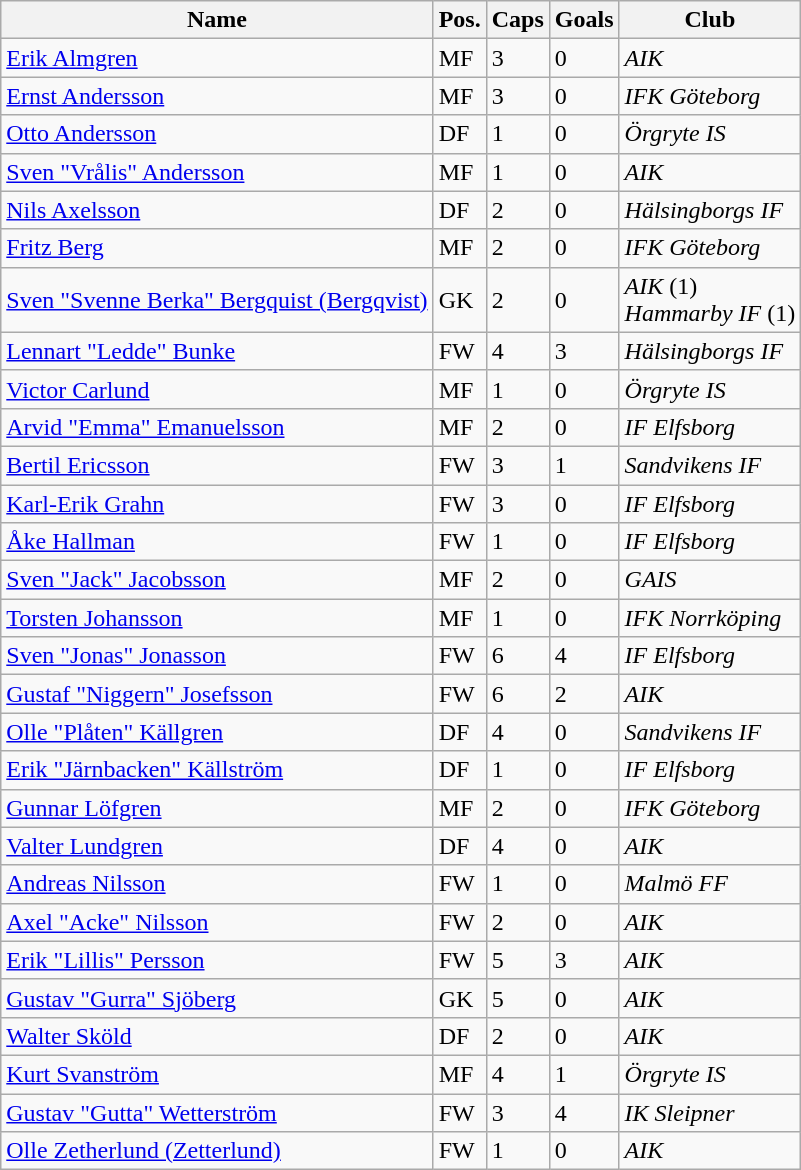<table class="wikitable" border="1">
<tr>
<th>Name</th>
<th>Pos.</th>
<th>Caps</th>
<th>Goals</th>
<th>Club</th>
</tr>
<tr>
<td><a href='#'>Erik Almgren</a></td>
<td>MF</td>
<td>3</td>
<td>0</td>
<td><em>AIK</em></td>
</tr>
<tr>
<td><a href='#'>Ernst Andersson</a></td>
<td>MF</td>
<td>3</td>
<td>0</td>
<td><em>IFK Göteborg</em></td>
</tr>
<tr>
<td><a href='#'>Otto Andersson</a></td>
<td>DF</td>
<td>1</td>
<td>0</td>
<td><em>Örgryte IS</em></td>
</tr>
<tr>
<td><a href='#'>Sven "Vrålis" Andersson</a></td>
<td>MF</td>
<td>1</td>
<td>0</td>
<td><em>AIK</em></td>
</tr>
<tr>
<td><a href='#'>Nils Axelsson</a></td>
<td>DF</td>
<td>2</td>
<td>0</td>
<td><em>Hälsingborgs IF</em></td>
</tr>
<tr>
<td><a href='#'>Fritz Berg</a></td>
<td>MF</td>
<td>2</td>
<td>0</td>
<td><em>IFK Göteborg</em></td>
</tr>
<tr>
<td><a href='#'>Sven "Svenne Berka" Bergquist (Bergqvist)</a></td>
<td>GK</td>
<td>2</td>
<td>0</td>
<td><em>AIK</em> (1)<br><em>Hammarby IF</em> (1)</td>
</tr>
<tr>
<td><a href='#'>Lennart "Ledde" Bunke</a></td>
<td>FW</td>
<td>4</td>
<td>3</td>
<td><em>Hälsingborgs IF</em></td>
</tr>
<tr>
<td><a href='#'>Victor Carlund</a></td>
<td>MF</td>
<td>1</td>
<td>0</td>
<td><em>Örgryte IS</em></td>
</tr>
<tr>
<td><a href='#'>Arvid "Emma" Emanuelsson</a></td>
<td>MF</td>
<td>2</td>
<td>0</td>
<td><em>IF Elfsborg</em></td>
</tr>
<tr>
<td><a href='#'>Bertil Ericsson</a></td>
<td>FW</td>
<td>3</td>
<td>1</td>
<td><em>Sandvikens IF</em></td>
</tr>
<tr>
<td><a href='#'>Karl-Erik Grahn</a></td>
<td>FW</td>
<td>3</td>
<td>0</td>
<td><em>IF Elfsborg</em></td>
</tr>
<tr>
<td><a href='#'>Åke Hallman</a></td>
<td>FW</td>
<td>1</td>
<td>0</td>
<td><em>IF Elfsborg</em></td>
</tr>
<tr>
<td><a href='#'>Sven "Jack" Jacobsson</a></td>
<td>MF</td>
<td>2</td>
<td>0</td>
<td><em>GAIS</em></td>
</tr>
<tr>
<td><a href='#'>Torsten Johansson</a></td>
<td>MF</td>
<td>1</td>
<td>0</td>
<td><em>IFK Norrköping</em></td>
</tr>
<tr>
<td><a href='#'>Sven "Jonas" Jonasson</a></td>
<td>FW</td>
<td>6</td>
<td>4</td>
<td><em>IF Elfsborg</em></td>
</tr>
<tr>
<td><a href='#'>Gustaf "Niggern" Josefsson</a></td>
<td>FW</td>
<td>6</td>
<td>2</td>
<td><em>AIK</em></td>
</tr>
<tr>
<td><a href='#'>Olle "Plåten" Källgren</a></td>
<td>DF</td>
<td>4</td>
<td>0</td>
<td><em>Sandvikens IF</em></td>
</tr>
<tr>
<td><a href='#'>Erik "Järnbacken" Källström</a></td>
<td>DF</td>
<td>1</td>
<td>0</td>
<td><em>IF Elfsborg</em></td>
</tr>
<tr>
<td><a href='#'>Gunnar Löfgren</a></td>
<td>MF</td>
<td>2</td>
<td>0</td>
<td><em>IFK Göteborg</em></td>
</tr>
<tr>
<td><a href='#'>Valter Lundgren</a></td>
<td>DF</td>
<td>4</td>
<td>0</td>
<td><em>AIK</em></td>
</tr>
<tr>
<td><a href='#'>Andreas Nilsson</a></td>
<td>FW</td>
<td>1</td>
<td>0</td>
<td><em>Malmö FF</em></td>
</tr>
<tr>
<td><a href='#'>Axel "Acke" Nilsson</a></td>
<td>FW</td>
<td>2</td>
<td>0</td>
<td><em>AIK</em></td>
</tr>
<tr>
<td><a href='#'>Erik "Lillis" Persson</a></td>
<td>FW</td>
<td>5</td>
<td>3</td>
<td><em>AIK</em></td>
</tr>
<tr>
<td><a href='#'>Gustav "Gurra" Sjöberg</a></td>
<td>GK</td>
<td>5</td>
<td>0</td>
<td><em>AIK</em></td>
</tr>
<tr>
<td><a href='#'>Walter Sköld</a></td>
<td>DF</td>
<td>2</td>
<td>0</td>
<td><em>AIK</em></td>
</tr>
<tr>
<td><a href='#'>Kurt Svanström</a></td>
<td>MF</td>
<td>4</td>
<td>1</td>
<td><em>Örgryte IS</em></td>
</tr>
<tr>
<td><a href='#'>Gustav "Gutta" Wetterström</a></td>
<td>FW</td>
<td>3</td>
<td>4</td>
<td><em>IK Sleipner</em></td>
</tr>
<tr>
<td><a href='#'>Olle Zetherlund (Zetterlund)</a></td>
<td>FW</td>
<td>1</td>
<td>0</td>
<td><em>AIK</em></td>
</tr>
</table>
